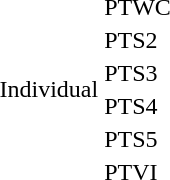<table>
<tr>
<td rowspan=6>Individual</td>
<td>PTWC<br></td>
<td></td>
<td></td>
<td></td>
</tr>
<tr>
<td>PTS2<br></td>
<td></td>
<td></td>
<td></td>
</tr>
<tr>
<td>PTS3<br></td>
<td></td>
<td></td>
<td></td>
</tr>
<tr>
<td>PTS4<br></td>
<td></td>
<td></td>
<td></td>
</tr>
<tr>
<td>PTS5<br></td>
<td></td>
<td></td>
<td></td>
</tr>
<tr>
<td>PTVI<br></td>
<td></td>
<td></td>
<td></td>
</tr>
</table>
